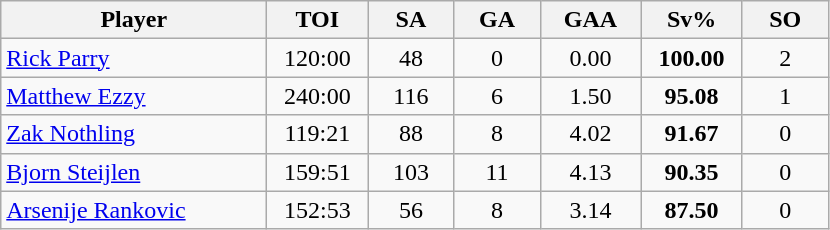<table class="wikitable sortable" style="text-align:center;">
<tr>
<th width="170px">Player</th>
<th width="60px">TOI</th>
<th width="50px">SA</th>
<th width="50px">GA</th>
<th width="60px">GAA</th>
<th width="60px">Sv%</th>
<th width="50px">SO</th>
</tr>
<tr>
<td style="text-align:left;"> <a href='#'>Rick Parry</a></td>
<td>120:00</td>
<td>48</td>
<td>0</td>
<td>0.00</td>
<td><strong>100.00</strong></td>
<td>2</td>
</tr>
<tr>
<td style="text-align:left;"> <a href='#'>Matthew Ezzy</a></td>
<td>240:00</td>
<td>116</td>
<td>6</td>
<td>1.50</td>
<td><strong>95.08</strong></td>
<td>1</td>
</tr>
<tr>
<td style="text-align:left;"> <a href='#'>Zak Nothling</a></td>
<td>119:21</td>
<td>88</td>
<td>8</td>
<td>4.02</td>
<td><strong>91.67</strong></td>
<td>0</td>
</tr>
<tr>
<td style="text-align:left;"> <a href='#'>Bjorn Steijlen</a></td>
<td>159:51</td>
<td>103</td>
<td>11</td>
<td>4.13</td>
<td><strong>90.35</strong></td>
<td>0</td>
</tr>
<tr>
<td style="text-align:left;"> <a href='#'>Arsenije Rankovic</a></td>
<td>152:53</td>
<td>56</td>
<td>8</td>
<td>3.14</td>
<td><strong>87.50</strong></td>
<td>0</td>
</tr>
</table>
